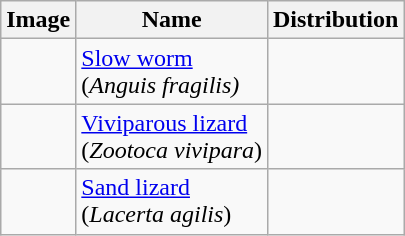<table class="wikitable">
<tr>
<th>Image</th>
<th>Name</th>
<th>Distribution</th>
</tr>
<tr>
<td></td>
<td><a href='#'>Slow worm</a><br>(<em>Anguis fragilis)</em></td>
<td></td>
</tr>
<tr>
<td></td>
<td><a href='#'>Viviparous lizard</a><br>(<em>Zootoca vivipara</em>)</td>
<td></td>
</tr>
<tr>
<td></td>
<td><a href='#'>Sand lizard</a><br>(<em>Lacerta agilis</em>)</td>
<td></td>
</tr>
</table>
